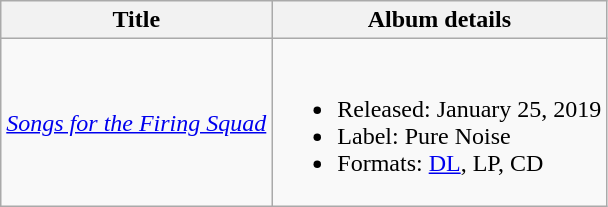<table class="wikitable">
<tr>
<th>Title</th>
<th>Album details</th>
</tr>
<tr>
<td><em><a href='#'>Songs for the Firing Squad</a></em></td>
<td><br><ul><li>Released: January 25, 2019</li><li>Label: Pure Noise</li><li>Formats: <a href='#'>DL</a>, LP, CD</li></ul></td>
</tr>
</table>
